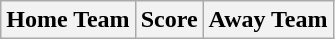<table class="wikitable" style="text-align: center">
<tr>
<th>Home Team</th>
<th>Score</th>
<th>Away Team<br>
</th>
</tr>
</table>
